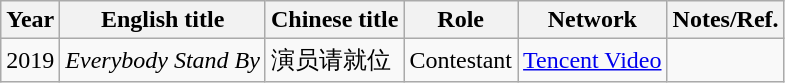<table class="wikitable">
<tr>
<th>Year</th>
<th>English title</th>
<th>Chinese title</th>
<th>Role</th>
<th>Network</th>
<th>Notes/Ref.</th>
</tr>
<tr>
<td>2019</td>
<td><em>Everybody Stand By</em></td>
<td>演员请就位</td>
<td>Contestant</td>
<td><a href='#'>Tencent Video</a></td>
<td></td>
</tr>
</table>
